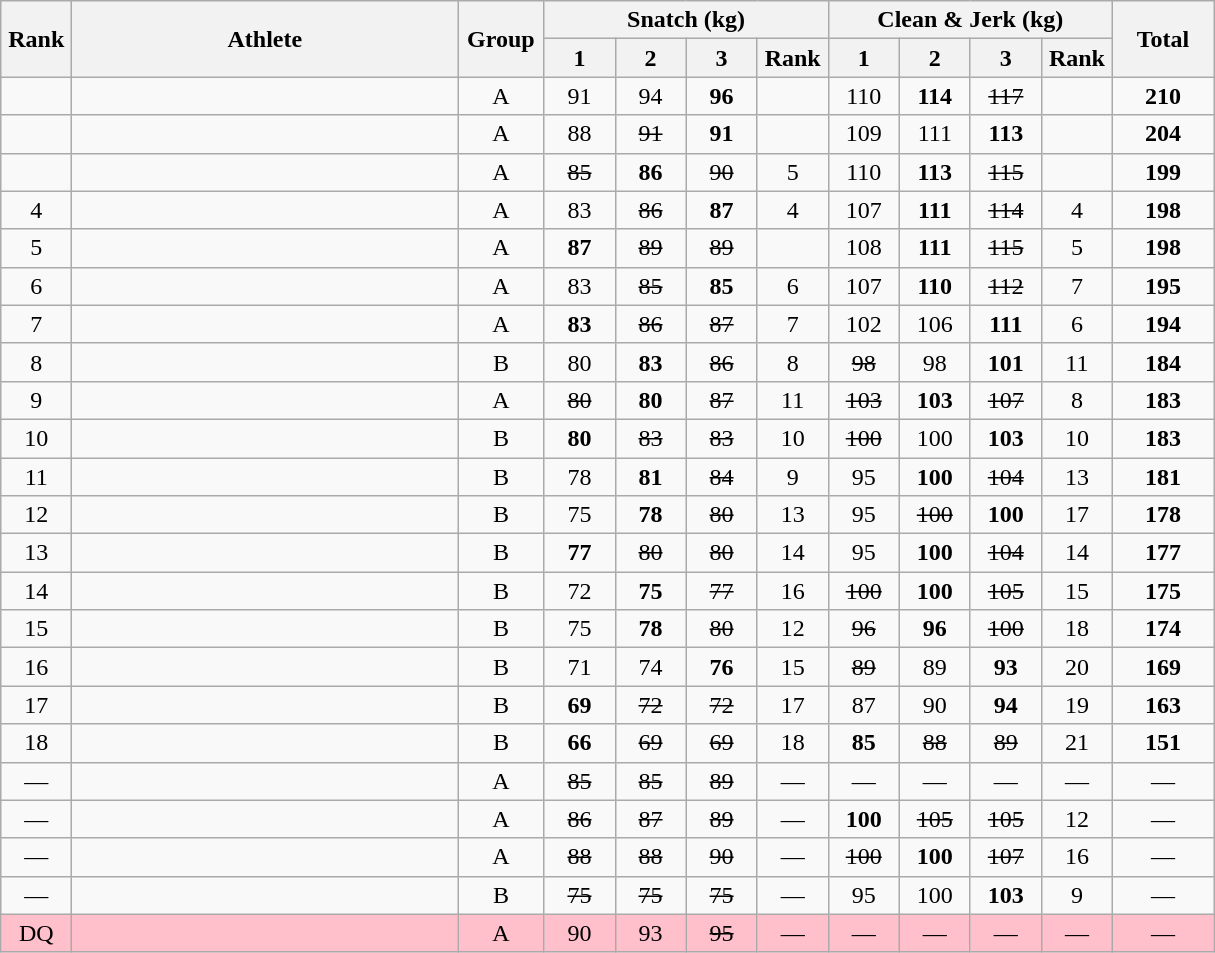<table class = "wikitable" style="text-align:center;">
<tr>
<th rowspan=2 width=40>Rank</th>
<th rowspan=2 width=250>Athlete</th>
<th rowspan=2 width=50>Group</th>
<th colspan=4>Snatch (kg)</th>
<th colspan=4>Clean & Jerk (kg)</th>
<th rowspan=2 width=60>Total</th>
</tr>
<tr>
<th width=40>1</th>
<th width=40>2</th>
<th width=40>3</th>
<th width=40>Rank</th>
<th width=40>1</th>
<th width=40>2</th>
<th width=40>3</th>
<th width=40>Rank</th>
</tr>
<tr>
<td></td>
<td align=left></td>
<td>A</td>
<td>91</td>
<td>94</td>
<td><strong>96</strong></td>
<td></td>
<td>110</td>
<td><strong>114</strong></td>
<td><s>117</s></td>
<td></td>
<td><strong>210</strong></td>
</tr>
<tr>
<td></td>
<td align=left></td>
<td>A</td>
<td>88</td>
<td><s>91</s></td>
<td><strong>91</strong></td>
<td></td>
<td>109</td>
<td>111</td>
<td><strong>113</strong></td>
<td></td>
<td><strong>204</strong></td>
</tr>
<tr>
<td></td>
<td align=left></td>
<td>A</td>
<td><s>85</s></td>
<td><strong>86</strong></td>
<td><s>90</s></td>
<td>5</td>
<td>110</td>
<td><strong>113</strong></td>
<td><s>115</s></td>
<td></td>
<td><strong>199</strong></td>
</tr>
<tr>
<td>4</td>
<td align=left></td>
<td>A</td>
<td>83</td>
<td><s>86</s></td>
<td><strong>87</strong></td>
<td>4</td>
<td>107</td>
<td><strong>111</strong></td>
<td><s>114</s></td>
<td>4</td>
<td><strong>198</strong></td>
</tr>
<tr>
<td>5</td>
<td align=left></td>
<td>A</td>
<td><strong>87</strong></td>
<td><s>89</s></td>
<td><s>89</s></td>
<td></td>
<td>108</td>
<td><strong>111</strong></td>
<td><s>115</s></td>
<td>5</td>
<td><strong>198</strong></td>
</tr>
<tr>
<td>6</td>
<td align=left></td>
<td>A</td>
<td>83</td>
<td><s>85</s></td>
<td><strong>85</strong></td>
<td>6</td>
<td>107</td>
<td><strong>110</strong></td>
<td><s>112</s></td>
<td>7</td>
<td><strong>195</strong></td>
</tr>
<tr>
<td>7</td>
<td align=left></td>
<td>A</td>
<td><strong>83</strong></td>
<td><s>86</s></td>
<td><s>87</s></td>
<td>7</td>
<td>102</td>
<td>106</td>
<td><strong>111</strong></td>
<td>6</td>
<td><strong>194</strong></td>
</tr>
<tr>
<td>8</td>
<td align=left></td>
<td>B</td>
<td>80</td>
<td><strong>83</strong></td>
<td><s>86</s></td>
<td>8</td>
<td><s>98</s></td>
<td>98</td>
<td><strong>101</strong></td>
<td>11</td>
<td><strong>184</strong></td>
</tr>
<tr>
<td>9</td>
<td align=left></td>
<td>A</td>
<td><s>80</s></td>
<td><strong>80</strong></td>
<td><s>87</s></td>
<td>11</td>
<td><s>103</s></td>
<td><strong>103</strong></td>
<td><s>107</s></td>
<td>8</td>
<td><strong>183</strong></td>
</tr>
<tr>
<td>10</td>
<td align=left></td>
<td>B</td>
<td><strong>80</strong></td>
<td><s>83</s></td>
<td><s>83</s></td>
<td>10</td>
<td><s>100</s></td>
<td>100</td>
<td><strong>103</strong></td>
<td>10</td>
<td><strong>183</strong></td>
</tr>
<tr>
<td>11</td>
<td align=left></td>
<td>B</td>
<td>78</td>
<td><strong>81</strong></td>
<td><s>84</s></td>
<td>9</td>
<td>95</td>
<td><strong>100</strong></td>
<td><s>104</s></td>
<td>13</td>
<td><strong>181</strong></td>
</tr>
<tr>
<td>12</td>
<td align=left></td>
<td>B</td>
<td>75</td>
<td><strong>78</strong></td>
<td><s>80</s></td>
<td>13</td>
<td>95</td>
<td><s>100</s></td>
<td><strong>100</strong></td>
<td>17</td>
<td><strong>178</strong></td>
</tr>
<tr>
<td>13</td>
<td align=left></td>
<td>B</td>
<td><strong>77</strong></td>
<td><s>80</s></td>
<td><s>80</s></td>
<td>14</td>
<td>95</td>
<td><strong>100</strong></td>
<td><s>104</s></td>
<td>14</td>
<td><strong>177</strong></td>
</tr>
<tr>
<td>14</td>
<td align=left></td>
<td>B</td>
<td>72</td>
<td><strong>75</strong></td>
<td><s>77</s></td>
<td>16</td>
<td><s>100</s></td>
<td><strong>100</strong></td>
<td><s>105</s></td>
<td>15</td>
<td><strong>175</strong></td>
</tr>
<tr>
<td>15</td>
<td align=left></td>
<td>B</td>
<td>75</td>
<td><strong>78</strong></td>
<td><s>80</s></td>
<td>12</td>
<td><s>96</s></td>
<td><strong>96</strong></td>
<td><s>100</s></td>
<td>18</td>
<td><strong>174</strong></td>
</tr>
<tr>
<td>16</td>
<td align=left></td>
<td>B</td>
<td>71</td>
<td>74</td>
<td><strong>76</strong></td>
<td>15</td>
<td><s>89</s></td>
<td>89</td>
<td><strong>93</strong></td>
<td>20</td>
<td><strong>169</strong></td>
</tr>
<tr>
<td>17</td>
<td align=left></td>
<td>B</td>
<td><strong>69</strong></td>
<td><s>72</s></td>
<td><s>72</s></td>
<td>17</td>
<td>87</td>
<td>90</td>
<td><strong>94</strong></td>
<td>19</td>
<td><strong>163</strong></td>
</tr>
<tr>
<td>18</td>
<td align=left></td>
<td>B</td>
<td><strong>66</strong></td>
<td><s>69</s></td>
<td><s>69</s></td>
<td>18</td>
<td><strong>85</strong></td>
<td><s>88</s></td>
<td><s>89</s></td>
<td>21</td>
<td><strong>151</strong></td>
</tr>
<tr>
<td>—</td>
<td align=left></td>
<td>A</td>
<td><s>85</s></td>
<td><s>85</s></td>
<td><s>89</s></td>
<td>—</td>
<td>—</td>
<td>—</td>
<td>—</td>
<td>—</td>
<td>—</td>
</tr>
<tr>
<td>—</td>
<td align=left></td>
<td>A</td>
<td><s>86</s></td>
<td><s>87</s></td>
<td><s>89</s></td>
<td>—</td>
<td><strong>100</strong></td>
<td><s>105</s></td>
<td><s>105</s></td>
<td>12</td>
<td>—</td>
</tr>
<tr>
<td>—</td>
<td align=left></td>
<td>A</td>
<td><s>88</s></td>
<td><s>88</s></td>
<td><s>90</s></td>
<td>—</td>
<td><s>100</s></td>
<td><strong>100</strong></td>
<td><s>107</s></td>
<td>16</td>
<td>—</td>
</tr>
<tr>
<td>—</td>
<td align=left></td>
<td>B</td>
<td><s>75</s></td>
<td><s>75</s></td>
<td><s>75</s></td>
<td>—</td>
<td>95</td>
<td>100</td>
<td><strong>103</strong></td>
<td>9</td>
<td>—</td>
</tr>
<tr bgcolor=pink>
<td>DQ</td>
<td align=left></td>
<td>A</td>
<td>90</td>
<td>93</td>
<td><s>95</s></td>
<td>—</td>
<td>—</td>
<td>—</td>
<td>—</td>
<td>—</td>
<td>—</td>
</tr>
</table>
